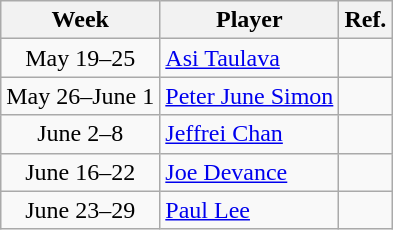<table class="wikitable" border="1">
<tr>
<th>Week</th>
<th>Player</th>
<th>Ref.</th>
</tr>
<tr>
<td align=center>May 19–25</td>
<td><a href='#'>Asi Taulava</a> </td>
<td align=center></td>
</tr>
<tr>
<td align=center>May 26–June 1</td>
<td><a href='#'>Peter June Simon</a> </td>
<td align=center></td>
</tr>
<tr>
<td align=center>June 2–8</td>
<td><a href='#'>Jeffrei Chan</a> </td>
<td align=center></td>
</tr>
<tr>
<td align=center>June 16–22</td>
<td><a href='#'>Joe Devance</a> </td>
<td align-center></td>
</tr>
<tr>
<td align=center>June 23–29</td>
<td><a href='#'>Paul Lee</a> </td>
<td align=center></td>
</tr>
</table>
